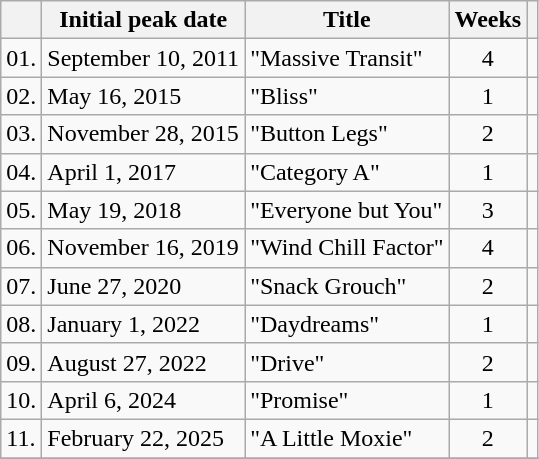<table class="wikitable">
<tr>
<th></th>
<th>Initial peak date</th>
<th>Title</th>
<th>Weeks</th>
<th></th>
</tr>
<tr>
<td>01.</td>
<td>September 10, 2011</td>
<td>"Massive Transit"</td>
<td align="center">4</td>
<td align="center"></td>
</tr>
<tr>
<td>02.</td>
<td>May 16, 2015</td>
<td>"Bliss"</td>
<td align="center">1</td>
<td align="center"></td>
</tr>
<tr>
<td>03.</td>
<td>November 28, 2015</td>
<td>"Button Legs"</td>
<td align="center">2</td>
<td align="center"></td>
</tr>
<tr>
<td>04.</td>
<td>April 1, 2017</td>
<td>"Category A" </td>
<td align="center">1</td>
<td align="center"></td>
</tr>
<tr>
<td>05.</td>
<td>May 19, 2018</td>
<td>"Everyone but You"</td>
<td align="center">3</td>
<td align="center"></td>
</tr>
<tr>
<td>06.</td>
<td>November 16, 2019</td>
<td>"Wind Chill Factor"</td>
<td align="center">4</td>
<td align="center"></td>
</tr>
<tr>
<td>07.</td>
<td>June 27, 2020</td>
<td>"Snack Grouch"</td>
<td align="center">2</td>
<td align="center"></td>
</tr>
<tr>
<td>08.</td>
<td>January 1, 2022</td>
<td>"Daydreams" </td>
<td align="center">1</td>
<td align="center"></td>
</tr>
<tr>
<td>09.</td>
<td>August 27, 2022</td>
<td>"Drive"</td>
<td align="center">2</td>
<td align="center"></td>
</tr>
<tr>
<td>10.</td>
<td>April 6, 2024</td>
<td>"Promise"</td>
<td align="center">1</td>
<td align="center"></td>
</tr>
<tr>
<td>11.</td>
<td>February 22, 2025</td>
<td>"A Little Moxie"</td>
<td align="center">2</td>
<td align="center"></td>
</tr>
<tr>
</tr>
</table>
